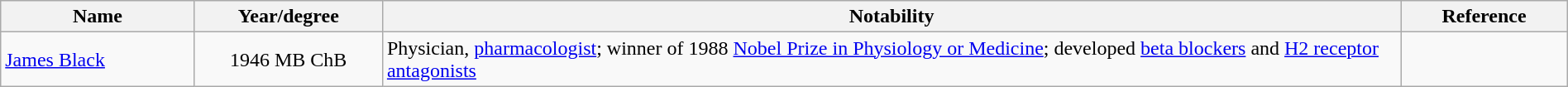<table class="wikitable sortable" style="width:100%">
<tr>
<th style="width:*;">Name</th>
<th style="width:12%;">Year/degree</th>
<th style="width:65%;" class="unsortable">Notability</th>
<th style="width:*;" class="unsortable">Reference</th>
</tr>
<tr>
<td><a href='#'>James Black</a></td>
<td style="text-align:center;">1946 MB ChB</td>
<td>Physician, <a href='#'>pharmacologist</a>; winner of 1988 <a href='#'>Nobel Prize in Physiology or Medicine</a>; developed <a href='#'>beta blockers</a> and <a href='#'>H2 receptor antagonists</a></td>
<td style="text-align:center;"></td>
</tr>
</table>
